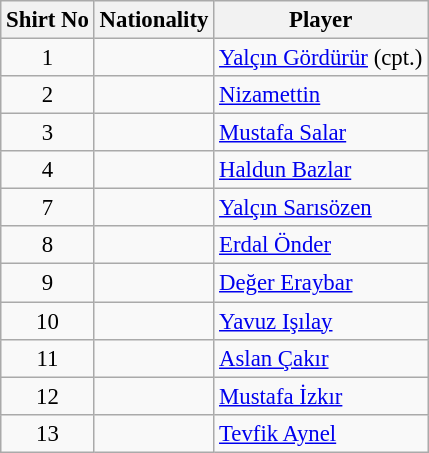<table class=wikitable style="font-size:95%;">
<tr>
<th>Shirt No</th>
<th>Nationality</th>
<th>Player</th>
</tr>
<tr>
<td align=center>1</td>
<td></td>
<td><a href='#'>Yalçın Gördürür</a> (cpt.)</td>
</tr>
<tr>
<td align=center>2</td>
<td></td>
<td><a href='#'>Nizamettin</a></td>
</tr>
<tr>
<td align=center>3</td>
<td></td>
<td><a href='#'>Mustafa Salar</a></td>
</tr>
<tr>
<td align=center>4</td>
<td></td>
<td><a href='#'>Haldun Bazlar</a></td>
</tr>
<tr>
<td align=center>7</td>
<td></td>
<td><a href='#'>Yalçın Sarısözen</a></td>
</tr>
<tr>
<td align=center>8</td>
<td></td>
<td><a href='#'>Erdal Önder</a></td>
</tr>
<tr>
<td align=center>9</td>
<td></td>
<td><a href='#'>Değer Eraybar</a></td>
</tr>
<tr>
<td align=center>10</td>
<td></td>
<td><a href='#'>Yavuz Işılay</a></td>
</tr>
<tr>
<td align=center>11</td>
<td></td>
<td><a href='#'>Aslan Çakır</a></td>
</tr>
<tr>
<td align=center>12</td>
<td></td>
<td><a href='#'>Mustafa İzkır</a></td>
</tr>
<tr>
<td align=center>13</td>
<td></td>
<td><a href='#'>Tevfik Aynel</a></td>
</tr>
</table>
